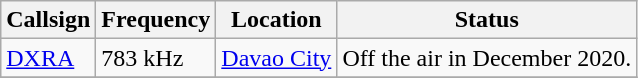<table class="wikitable">
<tr>
<th>Callsign</th>
<th>Frequency</th>
<th>Location</th>
<th>Status</th>
</tr>
<tr>
<td><a href='#'>DXRA</a></td>
<td>783 kHz</td>
<td><a href='#'>Davao City</a></td>
<td>Off the air in December 2020.</td>
</tr>
<tr>
</tr>
</table>
